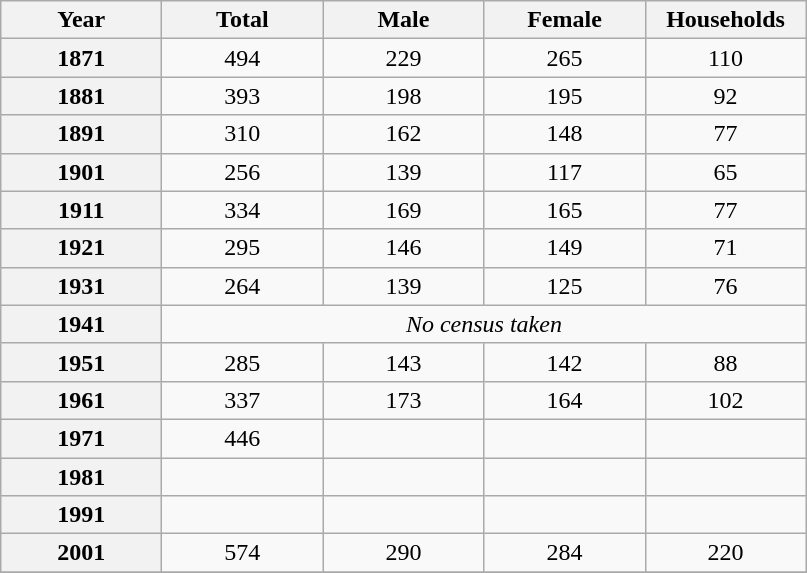<table border=1 cellpadding=2 style="text-align:center" class=wikitable>
<tr>
<th width="100">Year</th>
<th width="100">Total</th>
<th width="100">Male</th>
<th width="100">Female</th>
<th width="100">Households</th>
</tr>
<tr>
<th>1871</th>
<td>494</td>
<td>229</td>
<td>265</td>
<td>110</td>
</tr>
<tr>
<th>1881</th>
<td>393</td>
<td>198</td>
<td>195</td>
<td>92</td>
</tr>
<tr>
<th>1891</th>
<td>310</td>
<td>162</td>
<td>148</td>
<td>77</td>
</tr>
<tr>
<th>1901</th>
<td>256</td>
<td>139</td>
<td>117</td>
<td>65</td>
</tr>
<tr>
<th>1911</th>
<td>334</td>
<td>169</td>
<td>165</td>
<td>77</td>
</tr>
<tr>
<th>1921</th>
<td>295</td>
<td>146</td>
<td>149</td>
<td>71</td>
</tr>
<tr>
<th>1931</th>
<td>264</td>
<td>139</td>
<td>125</td>
<td>76</td>
</tr>
<tr>
<th>1941</th>
<td colspan=4 align="center"><em>No census taken</em></td>
</tr>
<tr>
<th>1951</th>
<td>285</td>
<td>143</td>
<td>142</td>
<td>88</td>
</tr>
<tr>
<th>1961</th>
<td>337</td>
<td>173</td>
<td>164</td>
<td>102</td>
</tr>
<tr>
<th>1971</th>
<td>446</td>
<td></td>
<td></td>
<td></td>
</tr>
<tr>
<th>1981</th>
<td></td>
<td></td>
<td></td>
<td></td>
</tr>
<tr>
<th>1991</th>
<td></td>
<td></td>
<td></td>
<td></td>
</tr>
<tr>
<th>2001</th>
<td>574</td>
<td>290</td>
<td>284</td>
<td>220</td>
</tr>
<tr>
</tr>
</table>
